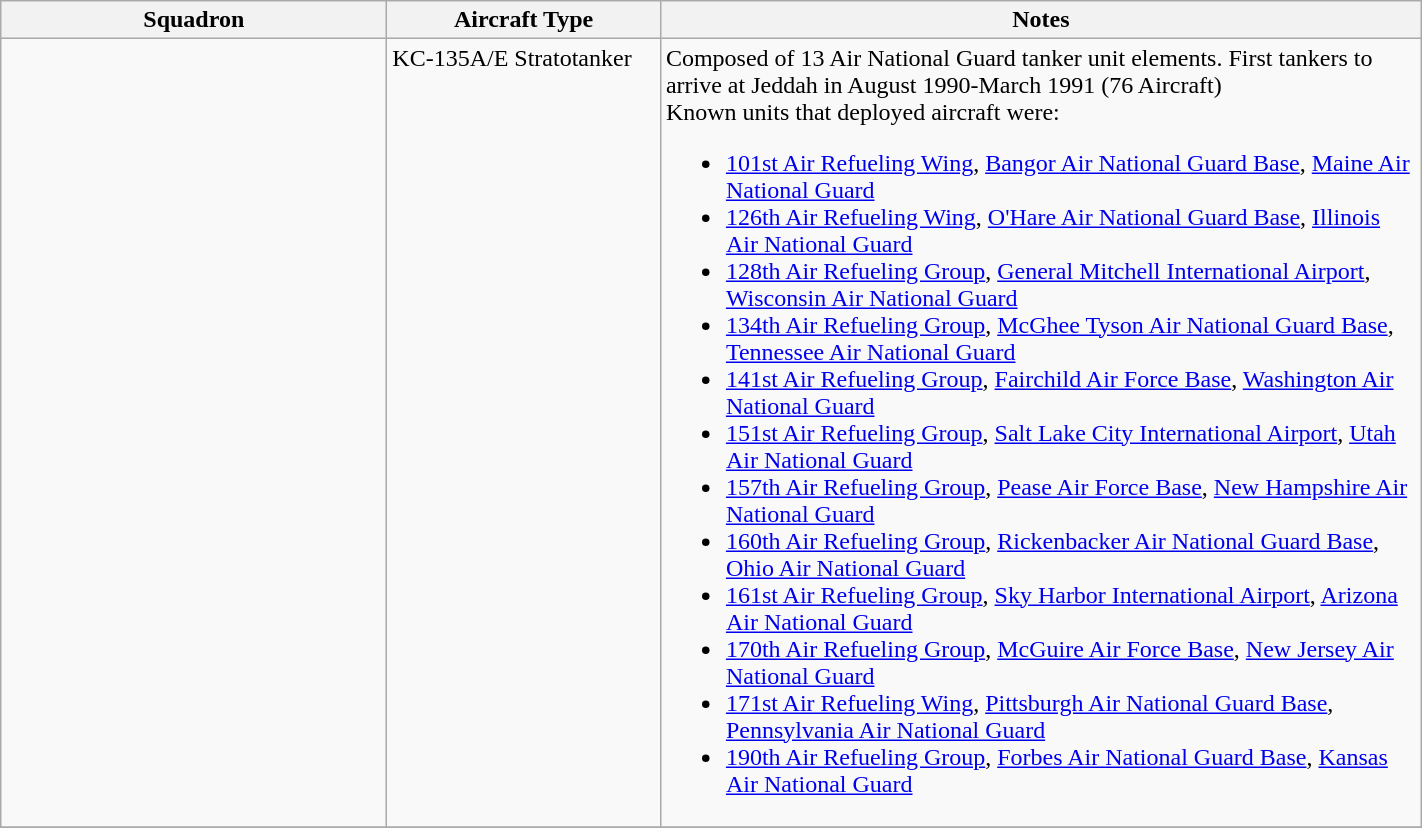<table class="wikitable">
<tr>
<th scope="col" width="250">Squadron</th>
<th scope="col" width="175">Aircraft Type</th>
<th scope="col" width="500">Notes</th>
</tr>
<tr valign="top">
<td></td>
<td>KC-135A/E Stratotanker</td>
<td>Composed of 13 Air National Guard tanker unit elements. First tankers to arrive at Jeddah in August 1990-March 1991 (76 Aircraft)<br> Known units that deployed aircraft were:<br><ul><li><a href='#'>101st Air Refueling Wing</a>, <a href='#'>Bangor Air National Guard Base</a>, <a href='#'>Maine Air National Guard</a></li><li><a href='#'>126th Air Refueling Wing</a>, <a href='#'>O'Hare Air National Guard Base</a>, <a href='#'>Illinois Air National Guard</a></li><li><a href='#'>128th Air Refueling Group</a>, <a href='#'>General Mitchell International Airport</a>, <a href='#'>Wisconsin Air National Guard</a></li><li><a href='#'>134th Air Refueling Group</a>, <a href='#'>McGhee Tyson Air National Guard Base</a>, <a href='#'>Tennessee Air National Guard</a></li><li><a href='#'>141st Air Refueling Group</a>, <a href='#'>Fairchild Air Force Base</a>, <a href='#'>Washington Air National Guard</a></li><li><a href='#'>151st Air Refueling Group</a>, <a href='#'>Salt Lake City International Airport</a>, <a href='#'>Utah Air National Guard</a></li><li><a href='#'>157th Air Refueling Group</a>, <a href='#'>Pease Air Force Base</a>, <a href='#'>New Hampshire Air National Guard</a></li><li><a href='#'>160th Air Refueling Group</a>, <a href='#'>Rickenbacker Air National Guard Base</a>, <a href='#'>Ohio Air National Guard</a></li><li><a href='#'>161st Air Refueling Group</a>, <a href='#'>Sky Harbor International Airport</a>, <a href='#'>Arizona Air National Guard</a></li><li><a href='#'>170th Air Refueling Group</a>, <a href='#'>McGuire Air Force Base</a>, <a href='#'>New Jersey Air National Guard</a></li><li><a href='#'>171st Air Refueling Wing</a>, <a href='#'>Pittsburgh Air National Guard Base</a>, <a href='#'>Pennsylvania Air National Guard</a></li><li><a href='#'>190th Air Refueling Group</a>, <a href='#'>Forbes Air National Guard Base</a>, <a href='#'>Kansas Air National Guard</a></li></ul></td>
</tr>
<tr>
</tr>
<tr>
</tr>
</table>
